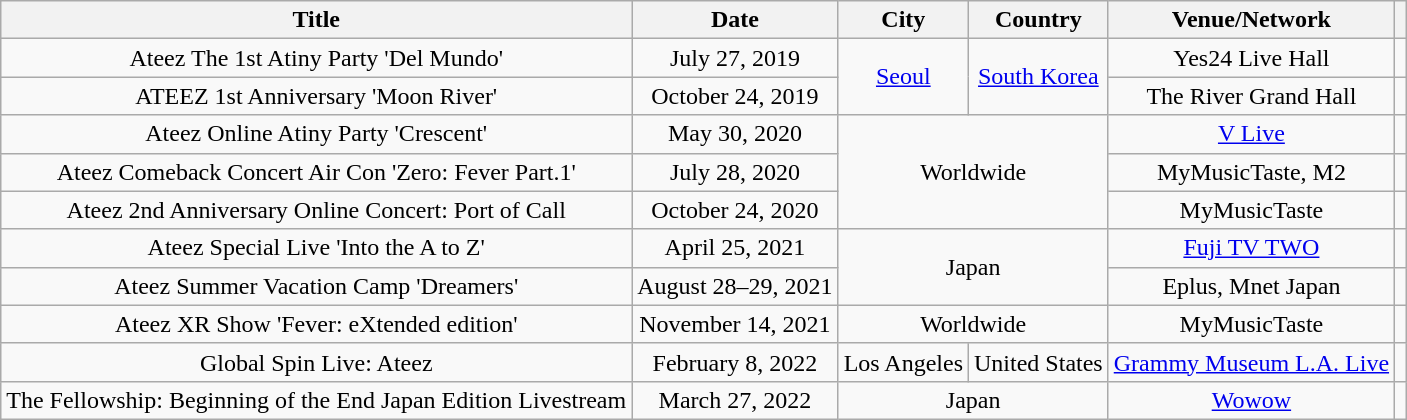<table class="wikitable" style="text-align:center">
<tr>
<th>Title</th>
<th>Date</th>
<th>City</th>
<th>Country</th>
<th>Venue/Network</th>
<th></th>
</tr>
<tr>
<td>Ateez The 1st Atiny Party 'Del Mundo'</td>
<td>July 27, 2019</td>
<td rowspan="2"><a href='#'>Seoul</a></td>
<td rowspan="2"><a href='#'>South Korea</a></td>
<td>Yes24 Live Hall</td>
<td></td>
</tr>
<tr>
<td>ATEEZ 1st Anniversary 'Moon River'</td>
<td>October 24, 2019</td>
<td>The River Grand Hall</td>
<td></td>
</tr>
<tr>
<td>Ateez Online Atiny Party 'Crescent'</td>
<td>May 30, 2020</td>
<td colspan="2" rowspan="3">Worldwide</td>
<td><a href='#'>V Live</a></td>
<td></td>
</tr>
<tr>
<td>Ateez Comeback Concert Air Con 'Zero: Fever Part.1'</td>
<td>July 28, 2020</td>
<td>MyMusicTaste, M2</td>
<td></td>
</tr>
<tr>
<td>Ateez 2nd Anniversary Online Concert: Port of Call</td>
<td>October 24, 2020</td>
<td>MyMusicTaste</td>
<td></td>
</tr>
<tr>
<td>Ateez Special Live 'Into the A to Z'</td>
<td>April 25, 2021</td>
<td colspan="2" rowspan="2">Japan</td>
<td><a href='#'>Fuji TV TWO</a></td>
<td></td>
</tr>
<tr>
<td>Ateez Summer Vacation Camp 'Dreamers'</td>
<td>August 28–29, 2021</td>
<td>Eplus, Mnet Japan</td>
<td></td>
</tr>
<tr>
<td>Ateez XR Show 'Fever: eXtended edition'</td>
<td>November 14, 2021</td>
<td colspan="2">Worldwide</td>
<td>MyMusicTaste</td>
<td></td>
</tr>
<tr>
<td>Global Spin Live: Ateez</td>
<td>February 8, 2022</td>
<td>Los Angeles</td>
<td>United States</td>
<td><a href='#'>Grammy Museum L.A. Live</a></td>
<td></td>
</tr>
<tr>
<td>The Fellowship: Beginning of the End Japan Edition Livestream</td>
<td>March 27, 2022</td>
<td colspan="2">Japan</td>
<td><a href='#'>Wowow</a></td>
<td></td>
</tr>
</table>
